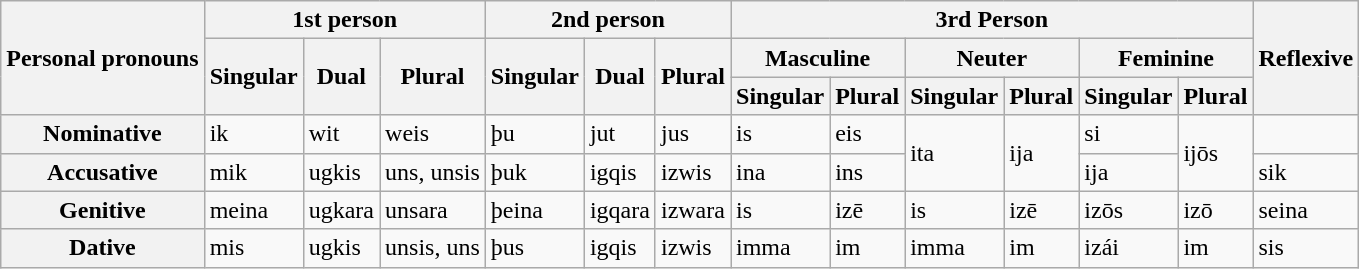<table class="wikitable mw-collapsible">
<tr>
<th rowspan="3">Personal pronouns</th>
<th colspan="3"><strong>1st person</strong></th>
<th colspan="3">2nd person</th>
<th colspan="6">3rd Person</th>
<th rowspan="3">Reflexive</th>
</tr>
<tr>
<th rowspan="2"><strong>Singular</strong></th>
<th rowspan="2"><strong>Dual</strong></th>
<th rowspan="2"><strong>Plural</strong></th>
<th rowspan="2">Singular</th>
<th rowspan="2">Dual</th>
<th rowspan="2">Plural</th>
<th colspan="2">Masculine</th>
<th colspan="2">Neuter</th>
<th colspan="2">Feminine</th>
</tr>
<tr>
<th>Singular</th>
<th>Plural</th>
<th>Singular</th>
<th>Plural</th>
<th>Singular</th>
<th>Plural</th>
</tr>
<tr>
<th><strong>Nominative</strong></th>
<td>ik</td>
<td>wit</td>
<td>weis</td>
<td>þu</td>
<td>jut</td>
<td>jus</td>
<td>is</td>
<td>eis</td>
<td rowspan="2">ita</td>
<td rowspan="2">ija</td>
<td>si</td>
<td rowspan="2">ijōs</td>
<td></td>
</tr>
<tr>
<th><strong>Accusative</strong></th>
<td>mik</td>
<td>ugkis</td>
<td>uns, unsis</td>
<td>þuk</td>
<td>igqis</td>
<td>izwis</td>
<td>ina</td>
<td>ins</td>
<td>ija</td>
<td>sik</td>
</tr>
<tr>
<th><strong>Genitive</strong></th>
<td>meina</td>
<td>ugkara</td>
<td>unsara</td>
<td>þeina</td>
<td>igqara</td>
<td>izwara</td>
<td>is</td>
<td>izē</td>
<td>is</td>
<td>izē</td>
<td>izōs</td>
<td>izō</td>
<td>seina</td>
</tr>
<tr>
<th><strong>Dative</strong></th>
<td>mis</td>
<td>ugkis</td>
<td>unsis, uns</td>
<td>þus</td>
<td>igqis</td>
<td>izwis</td>
<td>imma</td>
<td>im</td>
<td>imma</td>
<td>im</td>
<td>izái</td>
<td>im</td>
<td>sis</td>
</tr>
</table>
